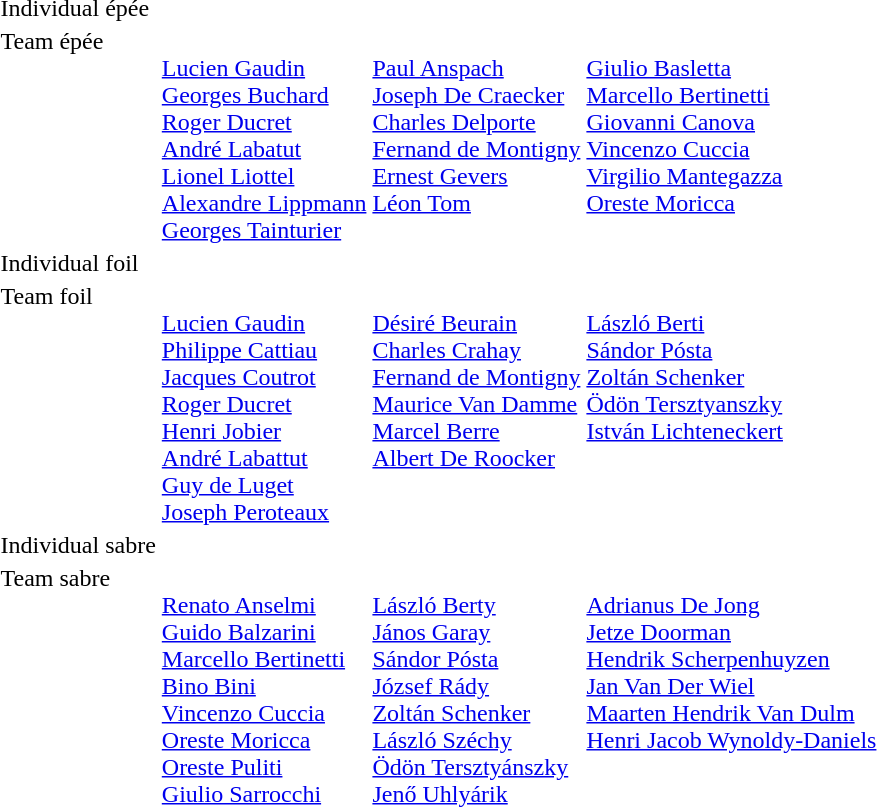<table>
<tr valign="top">
<td>Individual épée<br> </td>
<td></td>
<td></td>
<td></td>
</tr>
<tr valign="top">
<td>Team épée<br> </td>
<td><br><a href='#'>Lucien Gaudin</a> <br><a href='#'>Georges Buchard</a> <br><a href='#'>Roger Ducret</a> <br><a href='#'>André Labatut</a> <br><a href='#'>Lionel Liottel</a> <br><a href='#'>Alexandre Lippmann</a> <br><a href='#'>Georges Tainturier</a></td>
<td valign=top><br><a href='#'>Paul Anspach</a> <br><a href='#'>Joseph De Craecker</a> <br><a href='#'>Charles Delporte</a> <br><a href='#'>Fernand de Montigny</a> <br><a href='#'>Ernest Gevers</a> <br><a href='#'>Léon Tom</a></td>
<td valign=top><br><a href='#'>Giulio Basletta</a> <br><a href='#'>Marcello Bertinetti</a> <br><a href='#'>Giovanni Canova</a> <br><a href='#'>Vincenzo Cuccia</a> <br><a href='#'>Virgilio Mantegazza</a> <br><a href='#'>Oreste Moricca</a></td>
</tr>
<tr valign="top">
<td>Individual foil<br> </td>
<td></td>
<td></td>
<td></td>
</tr>
<tr valign="top">
<td>Team foil<br> </td>
<td><br><a href='#'>Lucien Gaudin</a> <br><a href='#'>Philippe Cattiau</a> <br><a href='#'>Jacques Coutrot</a> <br><a href='#'>Roger Ducret</a> <br><a href='#'>Henri Jobier</a> <br><a href='#'>André Labattut</a> <br><a href='#'>Guy de Luget</a> <br><a href='#'>Joseph Peroteaux</a></td>
<td valign=top><br><a href='#'>Désiré Beurain</a> <br><a href='#'>Charles Crahay</a> <br><a href='#'>Fernand de Montigny</a> <br><a href='#'>Maurice Van Damme</a> <br><a href='#'>Marcel Berre</a> <br><a href='#'>Albert De Roocker</a></td>
<td valign=top><br><a href='#'>László Berti</a> <br><a href='#'>Sándor Pósta</a> <br><a href='#'>Zoltán Schenker</a> <br><a href='#'>Ödön Tersztyanszky</a> <br><a href='#'>István Lichteneckert</a></td>
</tr>
<tr valign="top">
<td>Individual sabre<br> </td>
<td></td>
<td></td>
<td></td>
</tr>
<tr valign="top">
<td>Team sabre<br> </td>
<td><br><a href='#'>Renato Anselmi</a> <br><a href='#'>Guido Balzarini</a> <br><a href='#'>Marcello Bertinetti</a> <br><a href='#'>Bino Bini</a> <br><a href='#'>Vincenzo Cuccia</a> <br><a href='#'>Oreste Moricca</a> <br><a href='#'>Oreste Puliti</a> <br><a href='#'>Giulio Sarrocchi</a></td>
<td><br><a href='#'>László Berty</a> <br><a href='#'>János Garay</a> <br><a href='#'>Sándor Pósta</a> <br><a href='#'>József Rády</a> <br><a href='#'>Zoltán Schenker</a> <br><a href='#'>László Széchy</a> <br><a href='#'>Ödön Tersztyánszky</a> <br><a href='#'>Jenő Uhlyárik</a></td>
<td valign=top><br><a href='#'>Adrianus De Jong</a> <br><a href='#'>Jetze Doorman</a> <br><a href='#'>Hendrik Scherpenhuyzen</a> <br><a href='#'>Jan Van Der Wiel</a> <br><a href='#'>Maarten Hendrik Van Dulm</a> <br><a href='#'>Henri Jacob Wynoldy-Daniels</a></td>
</tr>
<tr>
</tr>
</table>
